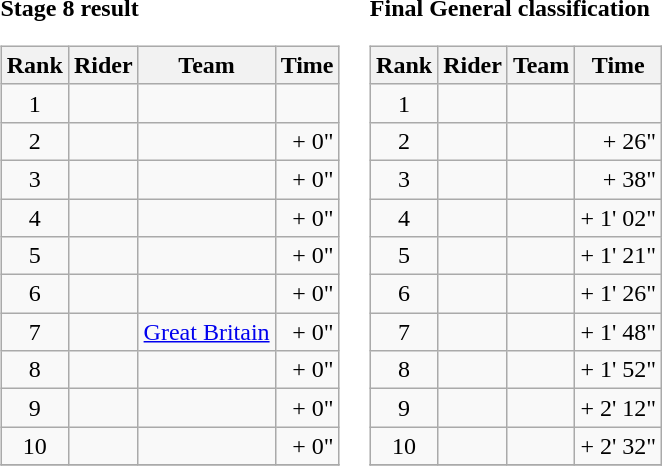<table>
<tr>
<td><strong>Stage 8 result</strong><br><table class="wikitable">
<tr>
<th>Rank</th>
<th>Rider</th>
<th>Team</th>
<th>Time</th>
</tr>
<tr>
<td style="text-align:center">1</td>
<td></td>
<td></td>
<td align="right"></td>
</tr>
<tr>
<td style="text-align:center">2</td>
<td></td>
<td></td>
<td align="right">+ 0"</td>
</tr>
<tr>
<td style="text-align:center">3</td>
<td></td>
<td></td>
<td align="right">+ 0"</td>
</tr>
<tr>
<td style="text-align:center">4</td>
<td></td>
<td></td>
<td align="right">+ 0"</td>
</tr>
<tr>
<td style="text-align:center">5</td>
<td></td>
<td></td>
<td align="right">+ 0"</td>
</tr>
<tr>
<td style="text-align:center">6</td>
<td></td>
<td></td>
<td align="right">+ 0"</td>
</tr>
<tr>
<td style="text-align:center">7</td>
<td></td>
<td><a href='#'>Great Britain</a></td>
<td align="right">+ 0"</td>
</tr>
<tr>
<td style="text-align:center">8</td>
<td></td>
<td></td>
<td align="right">+ 0"</td>
</tr>
<tr>
<td style="text-align:center">9</td>
<td></td>
<td></td>
<td align="right">+ 0"</td>
</tr>
<tr>
<td style="text-align:center">10</td>
<td></td>
<td></td>
<td align="right">+ 0"</td>
</tr>
<tr>
</tr>
</table>
</td>
<td><strong>Final General classification</strong><br><table class="wikitable">
<tr>
<th>Rank</th>
<th>Rider</th>
<th>Team</th>
<th>Time</th>
</tr>
<tr>
<td style="text-align:center">1</td>
<td> </td>
<td></td>
<td align="right"></td>
</tr>
<tr>
<td style="text-align:center">2</td>
<td></td>
<td></td>
<td align="right">+ 26"</td>
</tr>
<tr>
<td style="text-align:center">3</td>
<td></td>
<td></td>
<td align="right">+ 38"</td>
</tr>
<tr>
<td style="text-align:center">4</td>
<td></td>
<td></td>
<td align="right">+ 1' 02"</td>
</tr>
<tr>
<td style="text-align:center">5</td>
<td></td>
<td></td>
<td align="right">+ 1' 21"</td>
</tr>
<tr>
<td style="text-align:center">6</td>
<td></td>
<td></td>
<td align="right">+ 1' 26"</td>
</tr>
<tr>
<td style="text-align:center">7</td>
<td> </td>
<td></td>
<td align="right">+ 1' 48"</td>
</tr>
<tr>
<td style="text-align:center">8</td>
<td></td>
<td></td>
<td align="right">+ 1' 52"</td>
</tr>
<tr>
<td style="text-align:center">9</td>
<td></td>
<td></td>
<td align="right">+ 2' 12"</td>
</tr>
<tr>
<td style="text-align:center">10</td>
<td></td>
<td></td>
<td align="right">+ 2' 32"</td>
</tr>
<tr>
</tr>
</table>
</td>
</tr>
</table>
